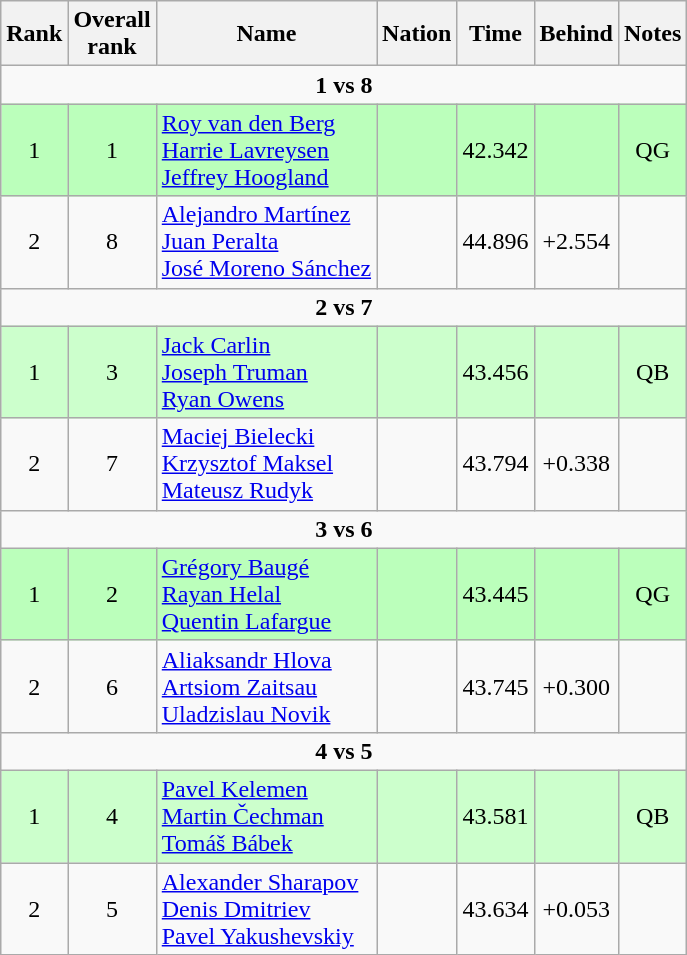<table class="wikitable sortable" style="text-align:center">
<tr>
<th>Rank</th>
<th>Overall<br>rank</th>
<th>Name</th>
<th>Nation</th>
<th>Time</th>
<th>Behind</th>
<th>Notes</th>
</tr>
<tr>
<td colspan=7><strong>1 vs 8</strong></td>
</tr>
<tr bgcolor=bbffbb>
<td>1</td>
<td>1</td>
<td align=left><a href='#'>Roy van den Berg</a><br><a href='#'>Harrie Lavreysen</a><br><a href='#'>Jeffrey Hoogland</a></td>
<td align=left></td>
<td>42.342</td>
<td></td>
<td>QG</td>
</tr>
<tr>
<td>2</td>
<td>8</td>
<td align=left><a href='#'>Alejandro Martínez</a><br><a href='#'>Juan Peralta</a><br><a href='#'>José Moreno Sánchez</a></td>
<td align=left></td>
<td>44.896</td>
<td>+2.554</td>
<td></td>
</tr>
<tr>
<td colspan=7><strong>2 vs 7</strong></td>
</tr>
<tr bgcolor=ccffcc>
<td>1</td>
<td>3</td>
<td align=left><a href='#'>Jack Carlin</a><br><a href='#'>Joseph Truman</a><br><a href='#'>Ryan Owens</a></td>
<td align=left></td>
<td>43.456</td>
<td></td>
<td>QB</td>
</tr>
<tr>
<td>2</td>
<td>7</td>
<td align=left><a href='#'>Maciej Bielecki</a><br><a href='#'>Krzysztof Maksel</a><br><a href='#'>Mateusz Rudyk</a></td>
<td align=left></td>
<td>43.794</td>
<td>+0.338</td>
<td></td>
</tr>
<tr>
<td colspan=7><strong>3 vs 6</strong></td>
</tr>
<tr bgcolor=bbffbb>
<td>1</td>
<td>2</td>
<td align=left><a href='#'>Grégory Baugé</a><br><a href='#'>Rayan Helal</a><br><a href='#'>Quentin Lafargue</a></td>
<td align=left></td>
<td>43.445</td>
<td></td>
<td>QG</td>
</tr>
<tr>
<td>2</td>
<td>6</td>
<td align=left><a href='#'>Aliaksandr Hlova</a><br><a href='#'>Artsiom Zaitsau</a><br><a href='#'>Uladzislau Novik</a></td>
<td align=left></td>
<td>43.745</td>
<td>+0.300</td>
<td></td>
</tr>
<tr>
<td colspan=7><strong>4 vs 5</strong></td>
</tr>
<tr bgcolor=ccffcc>
<td>1</td>
<td>4</td>
<td align=left><a href='#'>Pavel Kelemen</a><br><a href='#'>Martin Čechman</a><br><a href='#'>Tomáš Bábek</a></td>
<td align=left></td>
<td>43.581</td>
<td></td>
<td>QB</td>
</tr>
<tr>
<td>2</td>
<td>5</td>
<td align=left><a href='#'>Alexander Sharapov</a><br><a href='#'>Denis Dmitriev</a><br><a href='#'>Pavel Yakushevskiy</a></td>
<td align=left></td>
<td>43.634</td>
<td>+0.053</td>
<td></td>
</tr>
</table>
